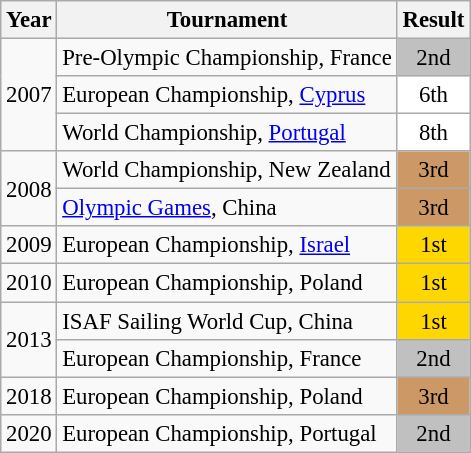<table class="wikitable" style="border-collapse: collapse; font-size: 95%;">
<tr>
<th>Year</th>
<th>Tournament</th>
<th>Result</th>
</tr>
<tr>
<td rowspan=3>2007</td>
<td>Pre-Olympic Championship, France</td>
<td bgcolor="silver" align="center">2nd</td>
</tr>
<tr>
<td>European Championship, <a href='#'>Cyprus</a></td>
<td bgcolor="white" align="center">6th</td>
</tr>
<tr>
<td>World Championship, <a href='#'>Portugal</a></td>
<td bgcolor="white" align="center">8th</td>
</tr>
<tr>
<td rowspan=2>2008</td>
<td>World Championship, New Zealand</td>
<td bgcolor="#cc9966" align="center">3rd</td>
</tr>
<tr>
<td><a href='#'>Olympic Games</a>, China</td>
<td bgcolor="#cc9966" align="center">3rd</td>
</tr>
<tr>
<td>2009</td>
<td>European Championship, <a href='#'>Israel</a></td>
<td bgcolor="#FFD700" align="center">1st</td>
</tr>
<tr>
<td>2010</td>
<td>European Championship, Poland</td>
<td bgcolor="#FFD700" align="center">1st</td>
</tr>
<tr>
<td rowspan=2>2013</td>
<td>ISAF Sailing World Cup, China</td>
<td bgcolor="#FFD700" align="center">1st</td>
</tr>
<tr>
<td>European Championship, France</td>
<td bgcolor="silver" align="center">2nd</td>
</tr>
<tr>
<td>2018</td>
<td>European Championship, Poland</td>
<td bgcolor="#cc9966" align="center">3rd</td>
</tr>
<tr>
<td>2020</td>
<td>European Championship, Portugal</td>
<td bgcolor="silver" align="center">2nd</td>
</tr>
</table>
